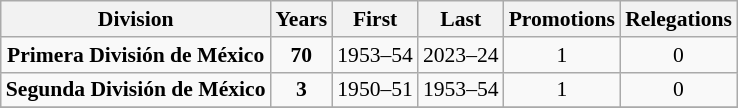<table class="wikitable sortable" style="font-size:90%; text-align: center;">
<tr>
<th>Division</th>
<th>Years</th>
<th>First</th>
<th>Last</th>
<th>Promotions</th>
<th>Relegations</th>
</tr>
<tr>
<td align=center><strong>Primera División de México</strong></td>
<td><strong>70</strong></td>
<td>1953–54</td>
<td>2023–24</td>
<td> 1</td>
<td> 0</td>
</tr>
<tr>
<td align=center><strong>Segunda División de México</strong></td>
<td><strong>3</strong></td>
<td>1950–51</td>
<td>1953–54</td>
<td> 1</td>
<td> 0</td>
</tr>
<tr>
</tr>
</table>
